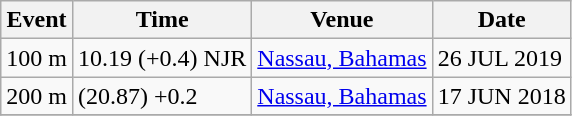<table class="wikitable">
<tr>
<th>Event</th>
<th>Time</th>
<th>Venue</th>
<th>Date</th>
</tr>
<tr>
<td>100 m</td>
<td>10.19 (+0.4) NJR</td>
<td><a href='#'>Nassau, Bahamas</a></td>
<td>26 JUL 2019</td>
</tr>
<tr>
<td>200 m</td>
<td>(20.87) +0.2</td>
<td><a href='#'>Nassau, Bahamas</a></td>
<td>17 JUN 2018</td>
</tr>
<tr>
</tr>
</table>
